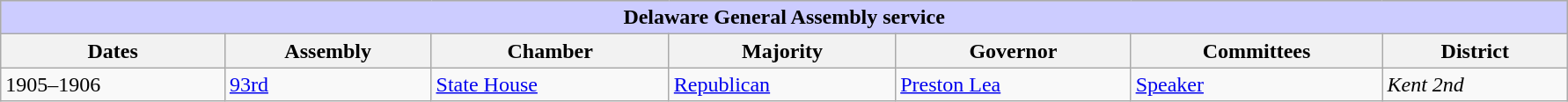<table class=wikitable style="width: 94%" style="text-align: center;" align="center">
<tr bgcolor=#cccccc>
<th colspan=7 style="background: #ccccff;">Delaware General Assembly service</th>
</tr>
<tr>
<th><strong>Dates</strong></th>
<th><strong>Assembly</strong></th>
<th><strong>Chamber</strong></th>
<th><strong>Majority</strong></th>
<th><strong>Governor</strong></th>
<th><strong>Committees</strong></th>
<th><strong>District</strong></th>
</tr>
<tr>
<td>1905–1906</td>
<td><a href='#'>93rd</a></td>
<td><a href='#'>State House</a></td>
<td><a href='#'>Republican</a></td>
<td><a href='#'>Preston Lea</a></td>
<td><a href='#'>Speaker</a></td>
<td><em>Kent 2nd</em></td>
</tr>
</table>
